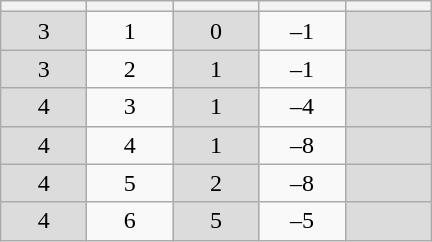<table class="wikitable" Style="text-align: center">
<tr>
<th style="width:50px"></th>
<th style="width:50px"></th>
<th style="width:50px"></th>
<th style="width:50px"></th>
<th style="width:50px"></th>
</tr>
<tr>
<td style="background:#dcdcdc">3</td>
<td>1</td>
<td style="background:#dcdcdc">0</td>
<td>–1</td>
<td style="background:#dcdcdc"></td>
</tr>
<tr>
<td style="background:#dcdcdc">3</td>
<td>2</td>
<td style="background:#dcdcdc">1</td>
<td>–1</td>
<td style="background:#dcdcdc"></td>
</tr>
<tr>
<td style="background:#dcdcdc">4</td>
<td>3</td>
<td style="background:#dcdcdc">1</td>
<td>–4</td>
<td style="background:#dcdcdc"></td>
</tr>
<tr>
<td style="background:#dcdcdc">4</td>
<td>4</td>
<td style="background:#dcdcdc">1</td>
<td>–8</td>
<td style="background:#dcdcdc"></td>
</tr>
<tr>
<td style="background:#dcdcdc">4</td>
<td>5</td>
<td style="background:#dcdcdc">2</td>
<td>–8</td>
<td style="background:#dcdcdc"></td>
</tr>
<tr>
<td style="background:#dcdcdc">4</td>
<td>6</td>
<td style="background:#dcdcdc">5</td>
<td>–5</td>
<td style="background:#dcdcdc"></td>
</tr>
</table>
